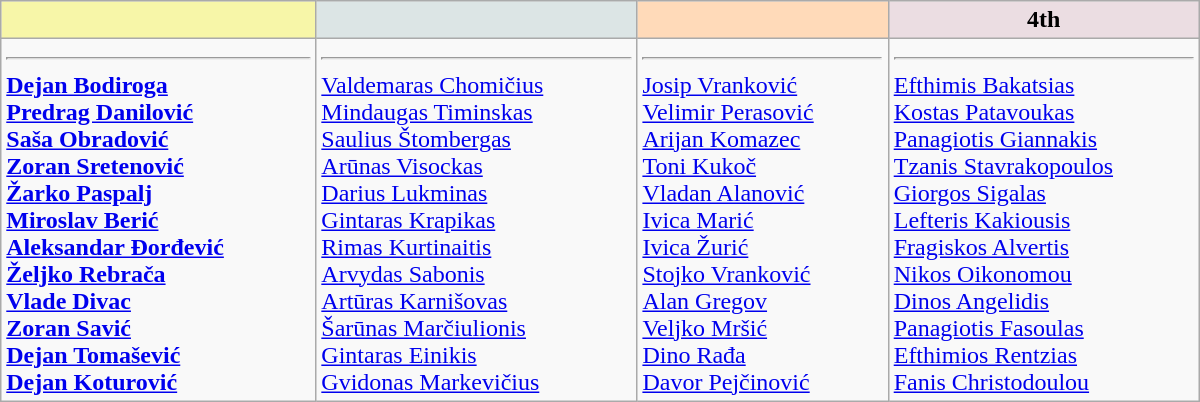<table border="1" cellpadding="2" width="800" class="wikitable">
<tr>
<td !width="200" bgcolor="#F7F6A8"></td>
<td !width="200" bgcolor="#DCE5E5"></td>
<td !width="200" bgcolor="#FFDAB9"></td>
<th width="200" style="background:#EBDDE2;">4th</th>
</tr>
<tr valign=top>
<td><strong> <hr> <a href='#'>Dejan Bodiroga</a> <br> <a href='#'>Predrag Danilović</a> <br> <a href='#'>Saša Obradović</a> <br> <a href='#'>Zoran Sretenović</a> <br> <a href='#'>Žarko Paspalj</a> <br> <a href='#'>Miroslav Berić</a> <br> <a href='#'>Aleksandar Đorđević</a> <br> <a href='#'>Željko Rebrača</a> <br> <a href='#'>Vlade Divac</a> <br> <a href='#'>Zoran Savić</a> <br> <a href='#'>Dejan Tomašević</a> <br> <a href='#'>Dejan Koturović</a></strong></td>
<td> <hr> <a href='#'>Valdemaras Chomičius</a> <br> <a href='#'>Mindaugas Timinskas</a> <br> <a href='#'>Saulius Štombergas</a> <br> <a href='#'>Arūnas Visockas</a> <br> <a href='#'>Darius Lukminas</a> <br> <a href='#'>Gintaras Krapikas</a> <br> <a href='#'>Rimas Kurtinaitis</a> <br> <a href='#'>Arvydas Sabonis</a> <br> <a href='#'>Artūras Karnišovas</a> <br> <a href='#'>Šarūnas Marčiulionis</a> <br> <a href='#'>Gintaras Einikis</a> <br> <a href='#'>Gvidonas Markevičius</a></td>
<td> <hr> <a href='#'>Josip Vranković</a> <br> <a href='#'>Velimir Perasović</a> <br> <a href='#'>Arijan Komazec</a> <br> <a href='#'>Toni Kukoč</a> <br> <a href='#'>Vladan Alanović</a> <br> <a href='#'>Ivica Marić</a> <br> <a href='#'>Ivica Žurić</a> <br> <a href='#'>Stojko Vranković</a> <br> <a href='#'>Alan Gregov</a> <br> <a href='#'>Veljko Mršić</a> <br> <a href='#'>Dino Rađa</a> <br> <a href='#'>Davor Pejčinović</a></td>
<td> <hr> <a href='#'>Efthimis Bakatsias</a> <br> <a href='#'>Kostas Patavoukas</a> <br> <a href='#'>Panagiotis Giannakis</a> <br> <a href='#'>Tzanis Stavrakopoulos</a> <br> <a href='#'>Giorgos Sigalas</a> <br> <a href='#'>Lefteris Kakiousis</a> <br> <a href='#'>Fragiskos Alvertis</a> <br> <a href='#'>Nikos Oikonomou</a> <br> <a href='#'>Dinos Angelidis</a> <br> <a href='#'>Panagiotis Fasoulas</a> <br> <a href='#'>Efthimios Rentzias</a> <br> <a href='#'>Fanis Christodoulou</a></td>
</tr>
</table>
